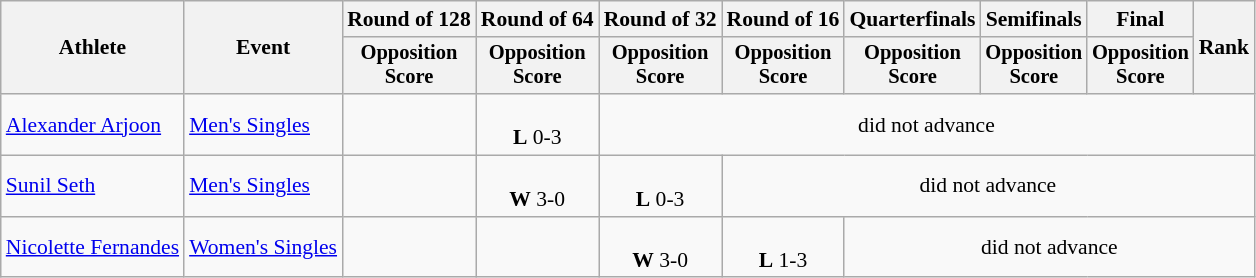<table class=wikitable style="font-size:90%">
<tr>
<th rowspan="2">Athlete</th>
<th rowspan="2">Event</th>
<th>Round of 128</th>
<th>Round of 64</th>
<th>Round of 32</th>
<th>Round of 16</th>
<th>Quarterfinals</th>
<th>Semifinals</th>
<th>Final</th>
<th rowspan=2>Rank</th>
</tr>
<tr style="font-size:95%">
<th>Opposition<br>Score</th>
<th>Opposition<br>Score</th>
<th>Opposition<br>Score</th>
<th>Opposition<br>Score</th>
<th>Opposition<br>Score</th>
<th>Opposition<br>Score</th>
<th>Opposition<br>Score</th>
</tr>
<tr align=center>
<td align=left><a href='#'>Alexander Arjoon</a></td>
<td align=left><a href='#'>Men's Singles</a></td>
<td></td>
<td><br><strong>L</strong> 0-3</td>
<td colspan=6>did not advance</td>
</tr>
<tr align=center>
<td align=left><a href='#'>Sunil Seth</a></td>
<td align=left><a href='#'>Men's Singles</a></td>
<td></td>
<td><br><strong>W</strong> 3-0</td>
<td><br><strong>L</strong> 0-3</td>
<td colspan=5>did not advance</td>
</tr>
<tr align=center>
<td align=left><a href='#'>Nicolette Fernandes</a></td>
<td align=left><a href='#'>Women's Singles</a></td>
<td></td>
<td></td>
<td><br><strong>W</strong> 3-0</td>
<td><br><strong>L</strong> 1-3</td>
<td colspan=4>did not advance</td>
</tr>
</table>
